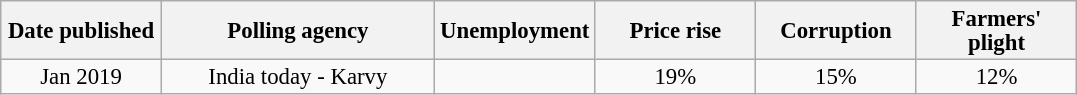<table class="wikitable sortable" style="text-align:center;font-size:95%;line-height:16px">
<tr>
<th width="100px">Date published</th>
<th width="175px">Polling agency</th>
<th class="unsortable" width="100px">Unemployment</th>
<th class="unsortable" width="100px">Price rise</th>
<th class="unsortable" width="100px">Corruption</th>
<th class="unsortable" width="100px">Farmers' plight</th>
</tr>
<tr>
<td>Jan 2019</td>
<td>India today - Karvy</td>
<td></td>
<td>19%</td>
<td>15%</td>
<td>12%</td>
</tr>
</table>
